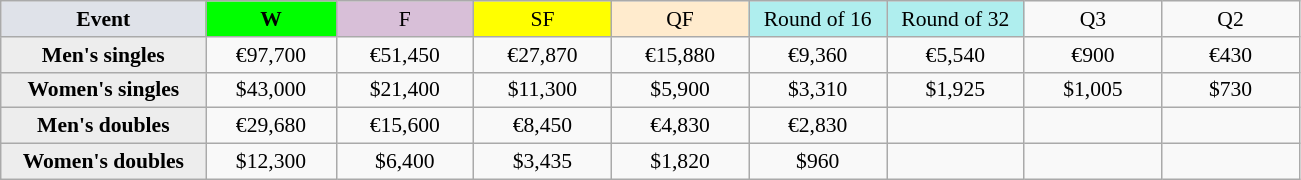<table class=wikitable style=font-size:90%;text-align:center>
<tr>
<td width=130 bgcolor=dfe2e9><strong>Event</strong></td>
<td width=80 bgcolor=lime><strong>W</strong></td>
<td width=85 bgcolor=thistle>F</td>
<td width=85 bgcolor=ffff00>SF</td>
<td width=85 bgcolor=ffebcd>QF</td>
<td width=85 bgcolor=afeeee>Round of 16</td>
<td width=85 bgcolor=afeeee>Round of 32</td>
<td width=85>Q3</td>
<td width=85>Q2</td>
</tr>
<tr>
<th style=background:#ededed>Men's singles</th>
<td>€97,700</td>
<td>€51,450</td>
<td>€27,870</td>
<td>€15,880</td>
<td>€9,360</td>
<td>€5,540</td>
<td>€900</td>
<td>€430</td>
</tr>
<tr>
<th style=background:#ededed>Women's singles</th>
<td>$43,000</td>
<td>$21,400</td>
<td>$11,300</td>
<td>$5,900</td>
<td>$3,310</td>
<td>$1,925</td>
<td>$1,005</td>
<td>$730</td>
</tr>
<tr>
<th style=background:#ededed>Men's doubles</th>
<td>€29,680</td>
<td>€15,600</td>
<td>€8,450</td>
<td>€4,830</td>
<td>€2,830</td>
<td></td>
<td></td>
<td></td>
</tr>
<tr>
<th style=background:#ededed>Women's doubles</th>
<td>$12,300</td>
<td>$6,400</td>
<td>$3,435</td>
<td>$1,820</td>
<td>$960</td>
<td></td>
<td></td>
<td></td>
</tr>
</table>
